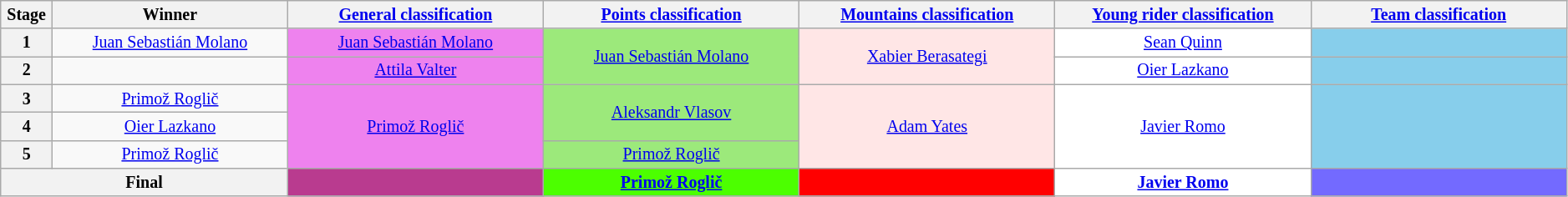<table class="wikitable" style="text-align: center; font-size:smaller;">
<tr>
<th scope="col" style="width:1%;">Stage</th>
<th scope="col" style="width:11.5%;">Winner</th>
<th scope="col" style="width:12.5%;"><a href='#'>General classification</a><br></th>
<th scope="col" style="width:12.5%;"><a href='#'>Points classification</a><br></th>
<th scope="col" style="width:12.5%;"><a href='#'>Mountains classification</a><br></th>
<th scope="col" style="width:12.5%;"><a href='#'>Young rider classification</a><br></th>
<th scope="col" style="width:12.5%;"><a href='#'>Team classification</a></th>
</tr>
<tr>
<th>1</th>
<td><a href='#'>Juan Sebastián Molano</a></td>
<td style="background:violet"><a href='#'>Juan Sebastián Molano</a></td>
<td style="background:#9CE97B;" rowspan="2"><a href='#'>Juan Sebastián Molano</a></td>
<td style="background:#FFE6E6;" rowspan="2"><a href='#'>Xabier Berasategi</a></td>
<td style="background:white;"><a href='#'>Sean Quinn</a></td>
<td style="background:skyblue;"></td>
</tr>
<tr>
<th>2</th>
<td></td>
<td style="background:violet"><a href='#'>Attila Valter</a></td>
<td style="background:white;"><a href='#'>Oier Lazkano</a></td>
<td style="background:skyblue;"></td>
</tr>
<tr>
<th>3</th>
<td><a href='#'>Primož Roglič</a></td>
<td style="background:violet" rowspan="3"><a href='#'>Primož Roglič</a></td>
<td style="background:#9CE97B;" rowspan="2"><a href='#'>Aleksandr Vlasov</a></td>
<td style="background:#FFE6E6;" rowspan="3"><a href='#'>Adam Yates</a></td>
<td style="background:white;" rowspan="3"><a href='#'>Javier Romo</a></td>
<td style="background:skyblue;" rowspan="3"></td>
</tr>
<tr>
<th>4</th>
<td><a href='#'>Oier Lazkano</a></td>
</tr>
<tr>
<th>5</th>
<td><a href='#'>Primož Roglič</a></td>
<td style="background:#9CE97B;"><a href='#'>Primož Roglič</a></td>
</tr>
<tr>
<th colspan="2">Final</th>
<th style="background:#B93B8F;"></th>
<th style="background:#4CFF00;"><a href='#'>Primož Roglič</a></th>
<th style="background:red;"></th>
<th style="background:white;"><a href='#'>Javier Romo</a></th>
<th style="background:#736aff;"></th>
</tr>
</table>
